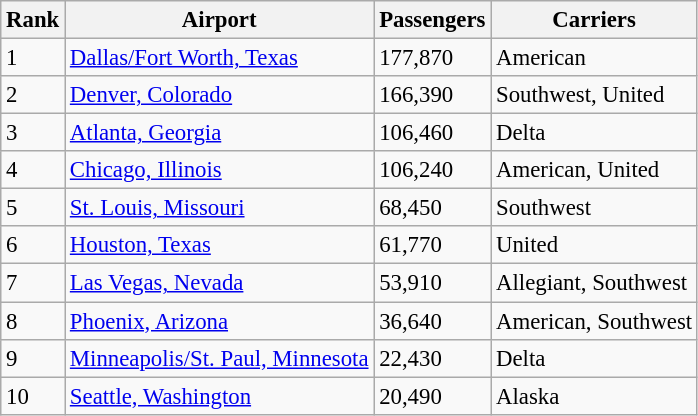<table class="wikitable sortable" style="font-size: 95%">
<tr>
<th>Rank</th>
<th>Airport</th>
<th>Passengers</th>
<th>Carriers</th>
</tr>
<tr>
<td>1</td>
<td> <a href='#'>Dallas/Fort Worth, Texas</a></td>
<td>177,870</td>
<td>American</td>
</tr>
<tr>
<td>2</td>
<td> <a href='#'>Denver, Colorado</a></td>
<td>166,390</td>
<td>Southwest, United</td>
</tr>
<tr>
<td>3</td>
<td> <a href='#'>Atlanta, Georgia</a></td>
<td>106,460</td>
<td>Delta</td>
</tr>
<tr>
<td>4</td>
<td> <a href='#'>Chicago, Illinois</a></td>
<td>106,240</td>
<td>American, United</td>
</tr>
<tr>
<td>5</td>
<td> <a href='#'>St. Louis, Missouri</a></td>
<td>68,450</td>
<td>Southwest</td>
</tr>
<tr>
<td>6</td>
<td> <a href='#'>Houston, Texas</a></td>
<td>61,770</td>
<td>United</td>
</tr>
<tr>
<td>7</td>
<td> <a href='#'>Las Vegas, Nevada</a></td>
<td>53,910</td>
<td>Allegiant, Southwest</td>
</tr>
<tr>
<td>8</td>
<td> <a href='#'>Phoenix, Arizona</a></td>
<td>36,640</td>
<td>American, Southwest</td>
</tr>
<tr>
<td>9</td>
<td> <a href='#'>Minneapolis/St. Paul, Minnesota</a></td>
<td>22,430</td>
<td>Delta</td>
</tr>
<tr>
<td>10</td>
<td> <a href='#'>Seattle, Washington</a></td>
<td>20,490</td>
<td>Alaska</td>
</tr>
</table>
